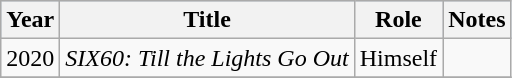<table class="wikitable sortable">
<tr style="background:#B0C4DE;">
<th>Year</th>
<th>Title</th>
<th>Role</th>
<th>Notes</th>
</tr>
<tr>
<td>2020</td>
<td><em>SIX60: Till the Lights Go Out</em></td>
<td>Himself</td>
<td></td>
</tr>
<tr>
</tr>
</table>
